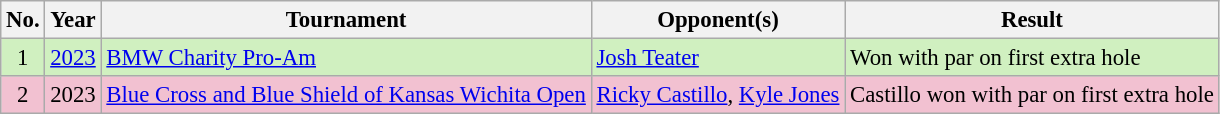<table class="wikitable" style="font-size:95%;">
<tr>
<th>No.</th>
<th>Year</th>
<th>Tournament</th>
<th>Opponent(s)</th>
<th>Result</th>
</tr>
<tr style="background:#D0F0C0;">
<td align=center>1</td>
<td><a href='#'>2023</a></td>
<td><a href='#'>BMW Charity Pro-Am</a></td>
<td> <a href='#'>Josh Teater</a></td>
<td>Won with par on first extra hole</td>
</tr>
<tr style="background:#F2C1D1;">
<td align=center>2</td>
<td>2023</td>
<td><a href='#'>Blue Cross and Blue Shield of Kansas Wichita Open</a></td>
<td> <a href='#'>Ricky Castillo</a>,  <a href='#'>Kyle Jones</a></td>
<td>Castillo won with par on first extra hole</td>
</tr>
</table>
